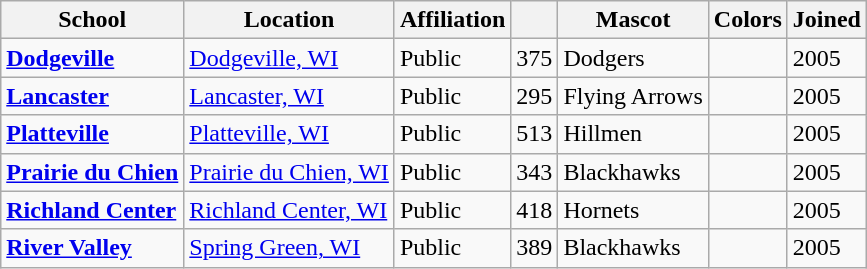<table class="wikitable sortable">
<tr>
<th>School</th>
<th>Location</th>
<th>Affiliation</th>
<th></th>
<th>Mascot</th>
<th>Colors</th>
<th>Joined</th>
</tr>
<tr>
<td><a href='#'><strong>Dodgeville</strong></a></td>
<td><a href='#'>Dodgeville, WI</a></td>
<td>Public</td>
<td>375</td>
<td>Dodgers</td>
<td> </td>
<td>2005</td>
</tr>
<tr>
<td><a href='#'><strong>Lancaster</strong></a></td>
<td><a href='#'>Lancaster, WI</a></td>
<td>Public</td>
<td>295</td>
<td>Flying Arrows</td>
<td> </td>
<td>2005</td>
</tr>
<tr>
<td><a href='#'><strong>Platteville</strong></a></td>
<td><a href='#'>Platteville, WI</a></td>
<td>Public</td>
<td>513</td>
<td>Hillmen</td>
<td> </td>
<td>2005</td>
</tr>
<tr>
<td><a href='#'><strong>Prairie du Chien</strong></a></td>
<td><a href='#'>Prairie du Chien, WI</a></td>
<td>Public</td>
<td>343</td>
<td>Blackhawks</td>
<td> </td>
<td>2005</td>
</tr>
<tr>
<td><a href='#'><strong>Richland Center</strong></a></td>
<td><a href='#'>Richland Center, WI</a></td>
<td>Public</td>
<td>418</td>
<td>Hornets</td>
<td> </td>
<td>2005</td>
</tr>
<tr>
<td><a href='#'><strong>River Valley</strong></a></td>
<td><a href='#'>Spring Green, WI</a></td>
<td>Public</td>
<td>389</td>
<td>Blackhawks</td>
<td> </td>
<td>2005</td>
</tr>
</table>
